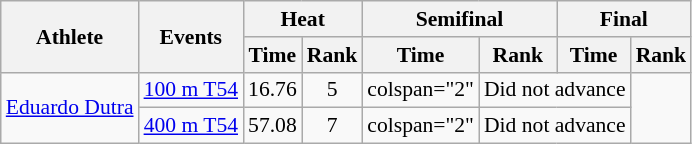<table class=wikitable style="font-size:90%">
<tr>
<th rowspan="2">Athlete</th>
<th rowspan="2">Events</th>
<th colspan="2">Heat</th>
<th colspan="2">Semifinal</th>
<th colspan="2">Final</th>
</tr>
<tr>
<th>Time</th>
<th>Rank</th>
<th>Time</th>
<th>Rank</th>
<th>Time</th>
<th>Rank</th>
</tr>
<tr align=center>
<td align=left rowspan=2><a href='#'>Eduardo Dutra</a></td>
<td align=left><a href='#'>100 m T54</a></td>
<td>16.76</td>
<td>5</td>
<td>colspan="2" </td>
<td colspan=2>Did not advance</td>
</tr>
<tr align=center>
<td align=left><a href='#'>400 m T54</a></td>
<td>57.08</td>
<td>7</td>
<td>colspan="2" </td>
<td colspan=2>Did not advance</td>
</tr>
</table>
